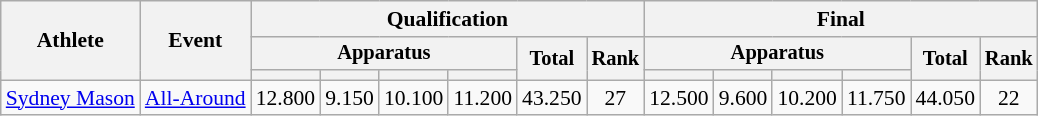<table class="wikitable" style="font-size:90%">
<tr>
<th rowspan=3>Athlete</th>
<th rowspan=3>Event</th>
<th colspan =6>Qualification</th>
<th colspan =6>Final</th>
</tr>
<tr style="font-size:95%">
<th colspan=4>Apparatus</th>
<th rowspan=2>Total</th>
<th rowspan=2>Rank</th>
<th colspan=4>Apparatus</th>
<th rowspan=2>Total</th>
<th rowspan=2>Rank</th>
</tr>
<tr style="font-size:95%">
<th></th>
<th></th>
<th></th>
<th></th>
<th></th>
<th></th>
<th></th>
<th></th>
</tr>
<tr align=center>
<td align=left><a href='#'>Sydney Mason</a></td>
<td style="text-align:left;"><a href='#'>All-Around</a></td>
<td>12.800</td>
<td>9.150</td>
<td>10.100</td>
<td>11.200</td>
<td>43.250</td>
<td>27</td>
<td>12.500</td>
<td>9.600</td>
<td>10.200</td>
<td>11.750</td>
<td>44.050</td>
<td>22</td>
</tr>
</table>
